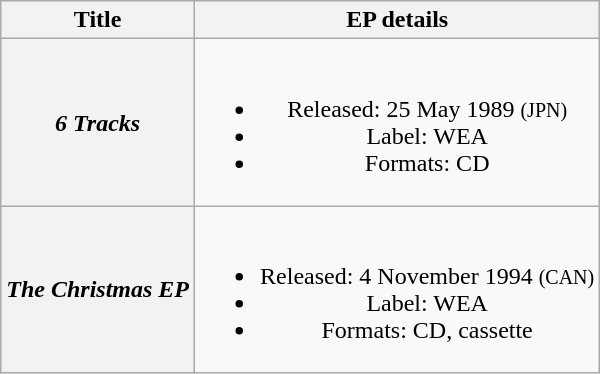<table class="wikitable plainrowheaders" style="text-align:center;">
<tr>
<th>Title</th>
<th>EP details</th>
</tr>
<tr>
<th scope="row"><em>6 Tracks</em></th>
<td><br><ul><li>Released: 25 May 1989 <small>(JPN)</small></li><li>Label: WEA</li><li>Formats: CD</li></ul></td>
</tr>
<tr>
<th scope="row"><em>The Christmas EP</em></th>
<td><br><ul><li>Released: 4 November 1994 <small>(CAN)</small></li><li>Label: WEA</li><li>Formats: CD, cassette</li></ul></td>
</tr>
</table>
